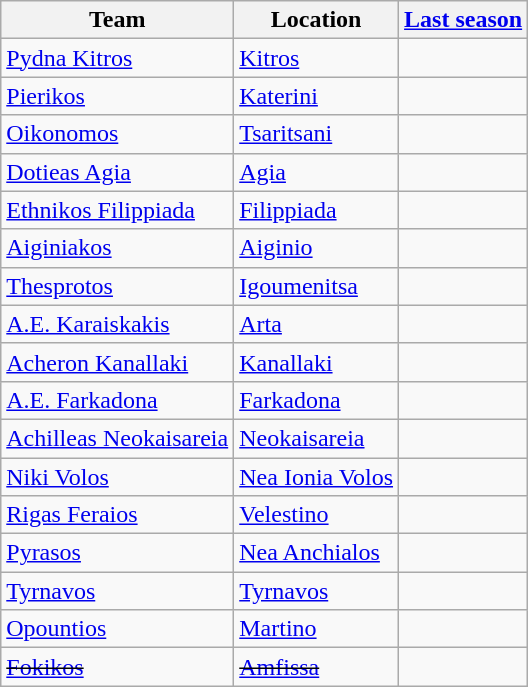<table class="wikitable sortable">
<tr>
<th>Team</th>
<th>Location</th>
<th><a href='#'>Last season</a></th>
</tr>
<tr>
<td><a href='#'>Pydna Kitros</a></td>
<td><a href='#'>Kitros</a></td>
<td></td>
</tr>
<tr>
<td><a href='#'>Pierikos</a></td>
<td><a href='#'>Katerini</a></td>
<td></td>
</tr>
<tr>
<td><a href='#'>Oikonomos</a></td>
<td><a href='#'>Tsaritsani</a></td>
<td></td>
</tr>
<tr>
<td><a href='#'>Dotieas Agia</a></td>
<td><a href='#'>Agia</a></td>
<td></td>
</tr>
<tr>
<td><a href='#'>Ethnikos Filippiada</a></td>
<td><a href='#'>Filippiada</a></td>
<td></td>
</tr>
<tr>
<td><a href='#'>Aiginiakos</a></td>
<td><a href='#'>Aiginio</a></td>
<td></td>
</tr>
<tr>
<td><a href='#'>Thesprotos</a></td>
<td><a href='#'>Igoumenitsa</a></td>
<td></td>
</tr>
<tr>
<td><a href='#'>A.E. Karaiskakis</a></td>
<td><a href='#'>Arta</a></td>
<td></td>
</tr>
<tr>
<td><a href='#'>Acheron Kanallaki</a></td>
<td><a href='#'>Kanallaki</a></td>
<td></td>
</tr>
<tr>
<td><a href='#'>A.E. Farkadona</a></td>
<td><a href='#'>Farkadona</a></td>
<td></td>
</tr>
<tr>
<td><a href='#'>Achilleas Neokaisareia</a></td>
<td><a href='#'>Neokaisareia</a></td>
<td></td>
</tr>
<tr>
<td><a href='#'>Niki Volos</a></td>
<td><a href='#'>Nea Ionia Volos</a></td>
<td></td>
</tr>
<tr>
<td><a href='#'>Rigas Feraios</a></td>
<td><a href='#'>Velestino</a></td>
<td></td>
</tr>
<tr>
<td><a href='#'>Pyrasos</a></td>
<td><a href='#'>Nea Anchialos</a></td>
<td></td>
</tr>
<tr>
<td><a href='#'>Tyrnavos</a></td>
<td><a href='#'>Tyrnavos</a></td>
<td></td>
</tr>
<tr>
<td><a href='#'>Opountios</a></td>
<td><a href='#'>Martino</a></td>
<td></td>
</tr>
<tr>
<td><s><a href='#'>Fokikos</a></s></td>
<td><s><a href='#'>Amfissa</a></s></td>
<td><s></s></td>
</tr>
</table>
